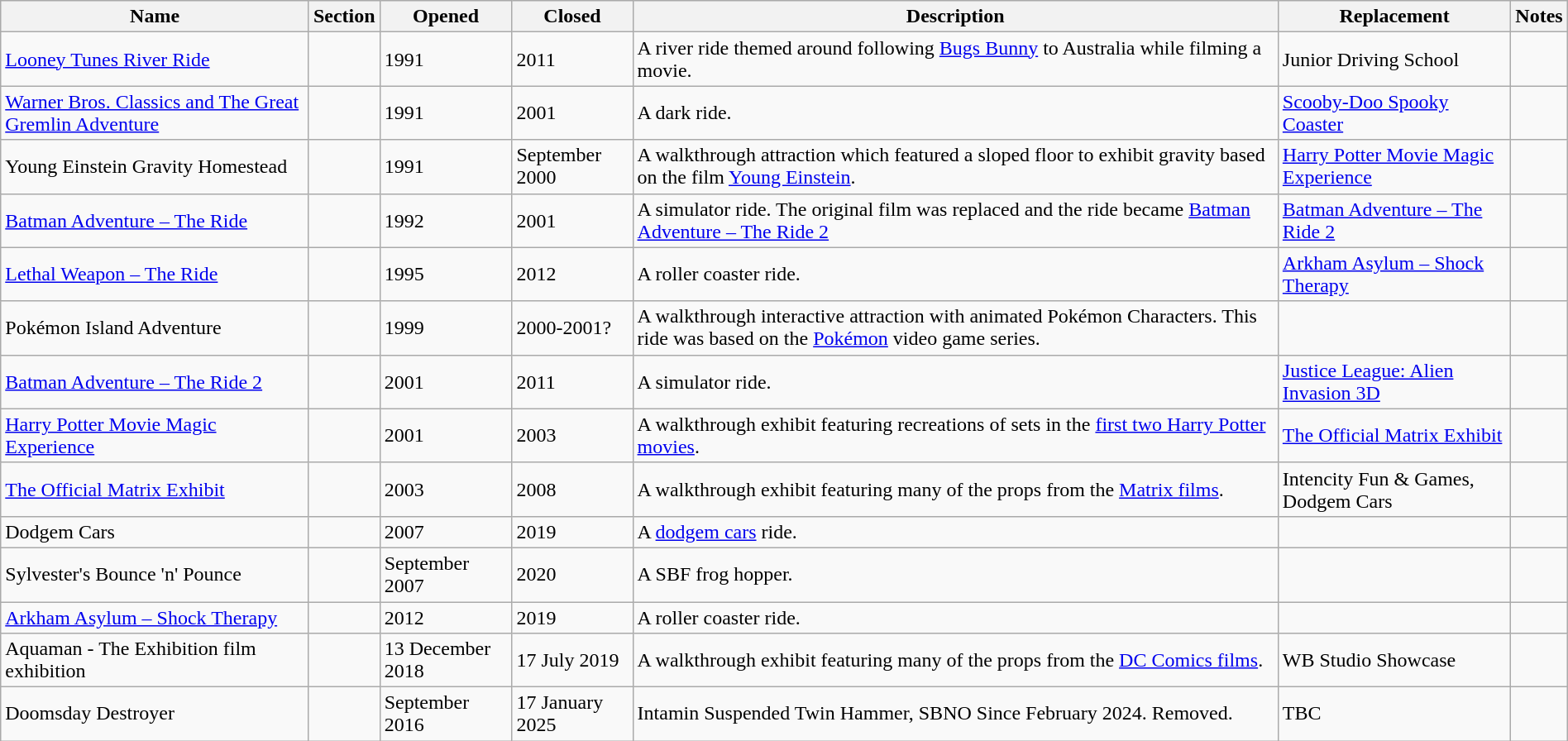<table class="wikitable" width="100%">
<tr>
<th>Name</th>
<th><strong>Section</strong></th>
<th>Opened</th>
<th>Closed</th>
<th>Description</th>
<th>Replacement</th>
<th>Notes</th>
</tr>
<tr>
<td><a href='#'>Looney Tunes River Ride</a></td>
<td></td>
<td>1991</td>
<td>2011</td>
<td>A river ride themed around following <a href='#'>Bugs Bunny</a> to Australia while filming a movie.</td>
<td>Junior Driving School</td>
<td></td>
</tr>
<tr>
<td><a href='#'>Warner Bros. Classics and The Great Gremlin Adventure</a></td>
<td></td>
<td>1991</td>
<td>2001</td>
<td>A dark ride.</td>
<td><a href='#'>Scooby-Doo Spooky Coaster</a></td>
<td></td>
</tr>
<tr>
<td>Young Einstein Gravity Homestead</td>
<td></td>
<td>1991</td>
<td>September 2000</td>
<td>A walkthrough attraction which featured a sloped floor to exhibit gravity based on the film <a href='#'>Young Einstein</a>.</td>
<td><a href='#'>Harry Potter Movie Magic Experience</a></td>
<td></td>
</tr>
<tr>
<td><a href='#'>Batman Adventure – The Ride</a></td>
<td></td>
<td>1992</td>
<td>2001</td>
<td>A simulator ride. The original film was replaced and the ride became <a href='#'>Batman Adventure – The Ride 2</a></td>
<td><a href='#'>Batman Adventure – The Ride 2</a></td>
<td></td>
</tr>
<tr>
<td><a href='#'>Lethal Weapon – The Ride</a></td>
<td></td>
<td>1995</td>
<td>2012</td>
<td>A roller coaster ride.</td>
<td><a href='#'>Arkham Asylum – Shock Therapy</a></td>
<td></td>
</tr>
<tr>
<td>Pokémon Island Adventure</td>
<td></td>
<td>1999</td>
<td>2000-2001?</td>
<td>A walkthrough interactive attraction with animated Pokémon Characters. This ride was based on the <a href='#'>Pokémon</a> video game series.</td>
<td></td>
<td></td>
</tr>
<tr>
<td><a href='#'>Batman Adventure – The Ride 2</a></td>
<td></td>
<td>2001</td>
<td>2011</td>
<td>A simulator ride.</td>
<td><a href='#'>Justice League: Alien Invasion 3D</a></td>
<td></td>
</tr>
<tr>
<td><a href='#'>Harry Potter Movie Magic Experience</a></td>
<td></td>
<td>2001</td>
<td>2003</td>
<td>A walkthrough exhibit featuring recreations of sets in the <a href='#'>first two Harry Potter movies</a>.</td>
<td><a href='#'>The Official Matrix Exhibit</a></td>
<td></td>
</tr>
<tr>
<td><a href='#'>The Official Matrix Exhibit</a></td>
<td></td>
<td>2003</td>
<td>2008</td>
<td>A walkthrough exhibit featuring many of the props from the <a href='#'>Matrix films</a>.</td>
<td>Intencity Fun & Games, Dodgem Cars</td>
<td></td>
</tr>
<tr>
<td>Dodgem Cars</td>
<td></td>
<td>2007</td>
<td>2019</td>
<td>A <a href='#'>dodgem cars</a> ride.</td>
<td></td>
<td></td>
</tr>
<tr>
<td>Sylvester's Bounce 'n' Pounce</td>
<td></td>
<td>September 2007</td>
<td>2020</td>
<td>A SBF frog hopper.</td>
<td></td>
<td></td>
</tr>
<tr>
<td><a href='#'>Arkham Asylum – Shock Therapy</a></td>
<td></td>
<td>2012</td>
<td>2019</td>
<td>A roller coaster ride.</td>
<td></td>
<td></td>
</tr>
<tr>
<td>Aquaman - The Exhibition film exhibition</td>
<td></td>
<td>13 December 2018</td>
<td>17 July 2019</td>
<td>A walkthrough exhibit featuring many of the props from the <a href='#'>DC Comics films</a>.</td>
<td>WB Studio Showcase</td>
<td></td>
</tr>
<tr>
<td>Doomsday Destroyer</td>
<td></td>
<td>September 2016</td>
<td>17 January 2025</td>
<td>Intamin Suspended Twin Hammer, SBNO Since February 2024. Removed.</td>
<td>TBC</td>
<td></td>
</tr>
</table>
